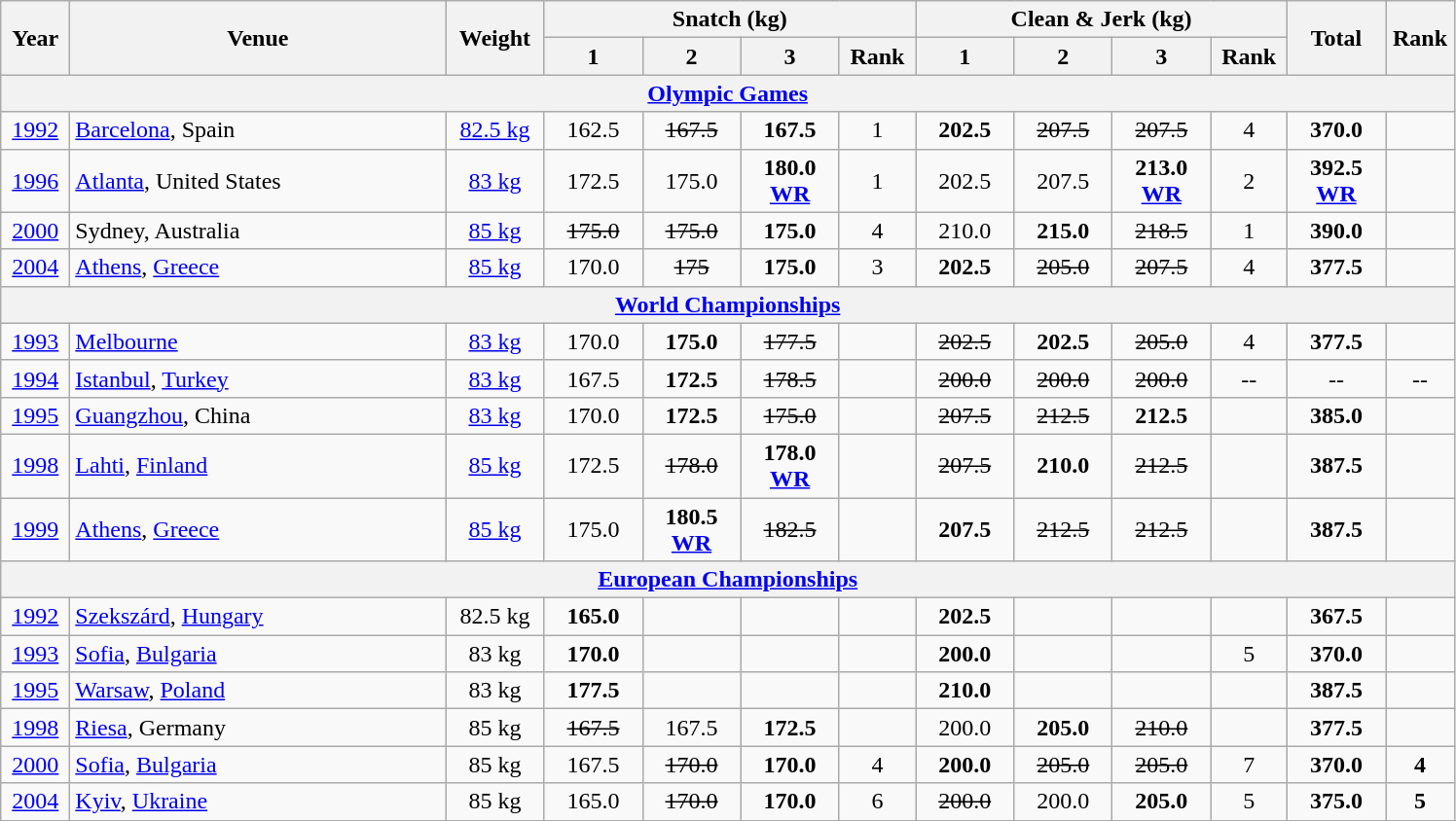<table class="wikitable" style="text-align:center;">
<tr>
<th rowspan=2 width=40>Year</th>
<th rowspan=2 width=250>Venue</th>
<th rowspan=2 width=60>Weight</th>
<th colspan=4>Snatch (kg)</th>
<th colspan=4>Clean & Jerk (kg)</th>
<th rowspan=2 width=60>Total</th>
<th rowspan=2 width=40>Rank</th>
</tr>
<tr>
<th width=60>1</th>
<th width=60>2</th>
<th width=60>3</th>
<th width=45>Rank</th>
<th width=60>1</th>
<th width=60>2</th>
<th width=60>3</th>
<th width=45>Rank</th>
</tr>
<tr>
<th colspan=13><a href='#'>Olympic Games</a></th>
</tr>
<tr>
<td><a href='#'>1992</a></td>
<td align=left> <a href='#'>Barcelona</a>, Spain</td>
<td><a href='#'>82.5 kg</a></td>
<td>162.5</td>
<td><s>167.5</s></td>
<td><strong>167.5</strong></td>
<td>1</td>
<td><strong>202.5</strong></td>
<td><s>207.5</s></td>
<td><s>207.5</s></td>
<td>4</td>
<td><strong>370.0</strong></td>
<td></td>
</tr>
<tr>
<td><a href='#'>1996</a></td>
<td align=left> <a href='#'>Atlanta</a>, United States</td>
<td><a href='#'>83 kg</a></td>
<td>172.5</td>
<td>175.0</td>
<td><strong>180.0 <a href='#'>WR</a></strong></td>
<td>1</td>
<td>202.5</td>
<td>207.5</td>
<td><strong>213.0 <a href='#'>WR</a></strong></td>
<td>2</td>
<td><strong>392.5 <a href='#'>WR</a></strong></td>
<td></td>
</tr>
<tr>
<td><a href='#'>2000</a></td>
<td align=left> Sydney, Australia</td>
<td><a href='#'>85 kg</a></td>
<td><s>175.0</s></td>
<td><s>175.0</s></td>
<td><strong>175.0</strong></td>
<td>4</td>
<td>210.0</td>
<td><strong>215.0</strong></td>
<td><s>218.5</s></td>
<td>1</td>
<td><strong>390.0</strong></td>
<td></td>
</tr>
<tr>
<td><a href='#'>2004</a></td>
<td align=left> <a href='#'>Athens</a>, <a href='#'>Greece</a></td>
<td><a href='#'>85 kg</a></td>
<td>170.0</td>
<td><s>175</s></td>
<td><strong>175.0</strong></td>
<td>3</td>
<td><strong>202.5</strong></td>
<td><s>205.0</s></td>
<td><s>207.5</s></td>
<td>4</td>
<td><strong>377.5</strong></td>
<td></td>
</tr>
<tr>
<th colspan=13><a href='#'>World Championships</a></th>
</tr>
<tr>
<td><a href='#'>1993</a></td>
<td align=left> <a href='#'>Melbourne</a></td>
<td><a href='#'>83 kg</a></td>
<td>170.0</td>
<td><strong>175.0</strong></td>
<td><s>177.5</s></td>
<td></td>
<td><s>202.5</s></td>
<td><strong>202.5</strong></td>
<td><s>205.0</s></td>
<td>4</td>
<td><strong>377.5</strong></td>
<td></td>
</tr>
<tr>
<td><a href='#'>1994</a></td>
<td align=left> <a href='#'>Istanbul</a>, <a href='#'>Turkey</a></td>
<td><a href='#'>83 kg</a></td>
<td>167.5</td>
<td><strong>172.5</strong></td>
<td><s>178.5</s></td>
<td></td>
<td><s>200.0</s></td>
<td><s>200.0</s></td>
<td><s>200.0</s></td>
<td>--</td>
<td>--</td>
<td>--</td>
</tr>
<tr>
<td><a href='#'>1995</a></td>
<td align=left> <a href='#'>Guangzhou</a>, China</td>
<td><a href='#'>83 kg</a></td>
<td>170.0</td>
<td><strong>172.5</strong></td>
<td><s>175.0</s></td>
<td></td>
<td><s>207.5</s></td>
<td><s>212.5</s></td>
<td><strong>212.5</strong></td>
<td></td>
<td><strong>385.0</strong></td>
<td></td>
</tr>
<tr>
<td><a href='#'>1998</a></td>
<td align=left> <a href='#'>Lahti</a>, <a href='#'>Finland</a></td>
<td><a href='#'>85 kg</a></td>
<td>172.5</td>
<td><s>178.0</s></td>
<td><strong>178.0 <a href='#'>WR</a></strong></td>
<td></td>
<td><s>207.5</s></td>
<td><strong>210.0</strong></td>
<td><s>212.5</s></td>
<td></td>
<td><strong>387.5</strong></td>
<td></td>
</tr>
<tr>
<td><a href='#'>1999</a></td>
<td align=left> <a href='#'>Athens</a>, <a href='#'>Greece</a></td>
<td><a href='#'>85 kg</a></td>
<td>175.0</td>
<td><strong>180.5 <a href='#'>WR</a></strong></td>
<td><s>182.5</s></td>
<td></td>
<td><strong>207.5</strong></td>
<td><s>212.5</s></td>
<td><s>212.5</s></td>
<td></td>
<td><strong>387.5</strong></td>
<td></td>
</tr>
<tr>
<th colspan=13><a href='#'>European Championships</a></th>
</tr>
<tr>
<td><a href='#'>1992</a></td>
<td align=left> <a href='#'>Szekszárd</a>, <a href='#'>Hungary</a></td>
<td>82.5 kg</td>
<td><strong>165.0</strong></td>
<td></td>
<td></td>
<td></td>
<td><strong>202.5</strong></td>
<td></td>
<td></td>
<td></td>
<td><strong>367.5</strong></td>
<td></td>
</tr>
<tr>
<td><a href='#'>1993</a></td>
<td align=left> <a href='#'>Sofia</a>, <a href='#'>Bulgaria</a></td>
<td>83 kg</td>
<td><strong>170.0</strong></td>
<td></td>
<td></td>
<td></td>
<td><strong>200.0</strong></td>
<td></td>
<td></td>
<td>5</td>
<td><strong>370.0</strong></td>
<td></td>
</tr>
<tr>
<td><a href='#'>1995</a></td>
<td align=left> <a href='#'>Warsaw</a>, <a href='#'>Poland</a></td>
<td>83 kg</td>
<td><strong>177.5</strong></td>
<td></td>
<td></td>
<td></td>
<td><strong>210.0</strong></td>
<td></td>
<td></td>
<td></td>
<td><strong>387.5</strong></td>
<td></td>
</tr>
<tr>
<td><a href='#'>1998</a></td>
<td align=left> <a href='#'>Riesa</a>, Germany</td>
<td>85 kg</td>
<td><s>167.5</s></td>
<td>167.5</td>
<td><strong>172.5</strong></td>
<td></td>
<td>200.0</td>
<td><strong>205.0</strong></td>
<td><s>210.0</s></td>
<td></td>
<td><strong>377.5</strong></td>
<td></td>
</tr>
<tr>
<td><a href='#'>2000</a></td>
<td align=left> <a href='#'>Sofia</a>, <a href='#'>Bulgaria</a></td>
<td>85 kg</td>
<td>167.5</td>
<td><s>170.0</s></td>
<td><strong>170.0</strong></td>
<td>4</td>
<td><strong>200.0</strong></td>
<td><s>205.0</s></td>
<td><s>205.0</s></td>
<td>7</td>
<td><strong>370.0</strong></td>
<td><strong>4</strong></td>
</tr>
<tr>
<td><a href='#'>2004</a></td>
<td align=left> <a href='#'>Kyiv</a>, <a href='#'>Ukraine</a></td>
<td>85 kg</td>
<td>165.0</td>
<td><s>170.0</s></td>
<td><strong>170.0</strong></td>
<td>6</td>
<td><s>200.0</s></td>
<td>200.0</td>
<td><strong>205.0</strong></td>
<td>5</td>
<td><strong>375.0</strong></td>
<td><strong>5</strong></td>
</tr>
<tr>
</tr>
</table>
